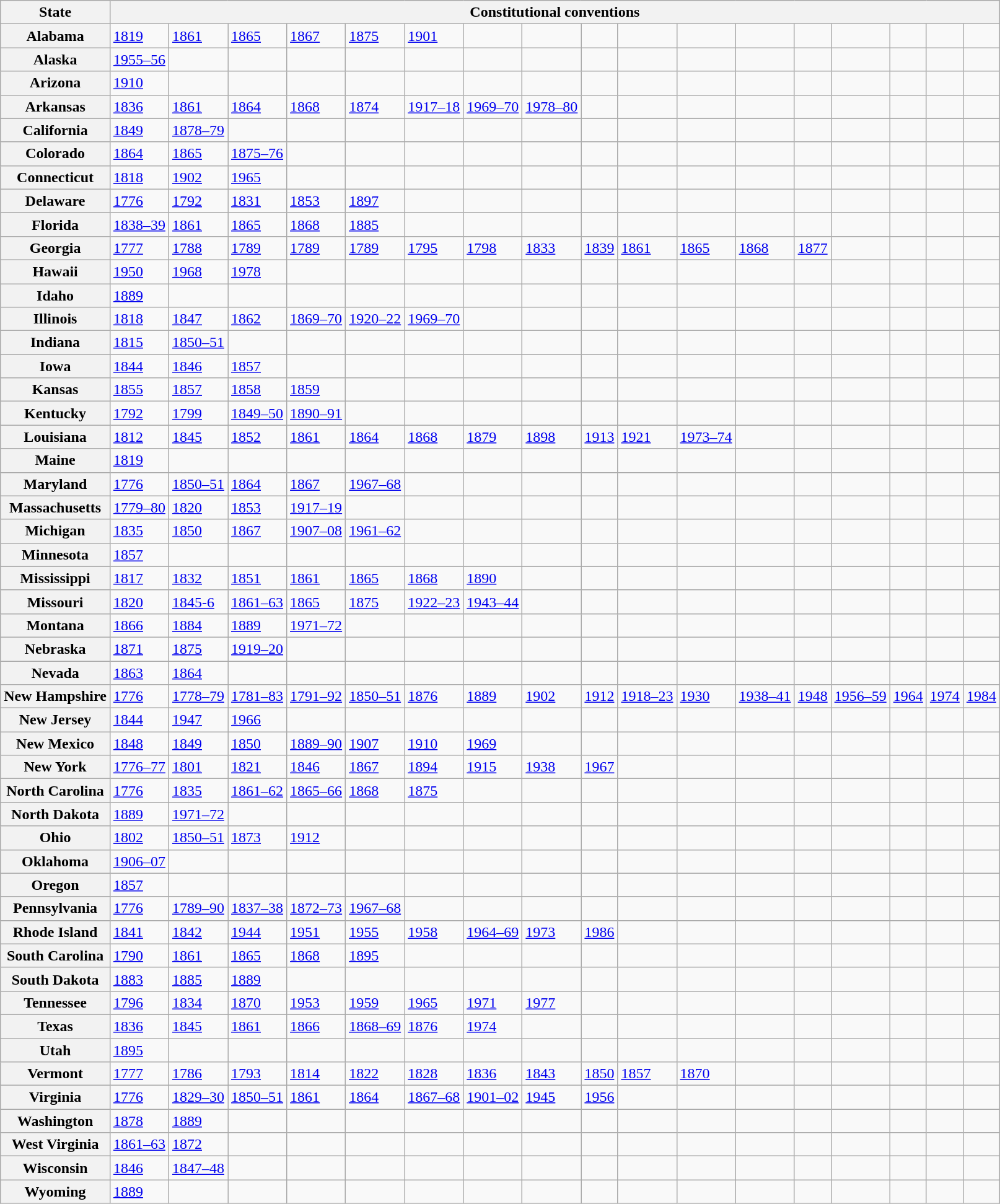<table class="wikitable">
<tr>
<th>State</th>
<th colspan="17">Constitutional conventions</th>
</tr>
<tr>
<th>Alabama</th>
<td><a href='#'>1819</a></td>
<td><a href='#'>1861</a></td>
<td><a href='#'>1865</a></td>
<td><a href='#'>1867</a></td>
<td><a href='#'>1875</a></td>
<td><a href='#'>1901</a></td>
<td></td>
<td></td>
<td></td>
<td></td>
<td></td>
<td></td>
<td></td>
<td></td>
<td></td>
<td></td>
<td></td>
</tr>
<tr>
<th>Alaska</th>
<td><a href='#'>1955–56</a></td>
<td></td>
<td></td>
<td></td>
<td></td>
<td></td>
<td></td>
<td></td>
<td></td>
<td></td>
<td></td>
<td></td>
<td></td>
<td></td>
<td></td>
<td></td>
<td></td>
</tr>
<tr>
<th>Arizona</th>
<td><a href='#'>1910</a></td>
<td></td>
<td></td>
<td></td>
<td></td>
<td></td>
<td></td>
<td></td>
<td></td>
<td></td>
<td></td>
<td></td>
<td></td>
<td></td>
<td></td>
<td></td>
<td></td>
</tr>
<tr>
<th>Arkansas</th>
<td><a href='#'>1836</a></td>
<td><a href='#'>1861</a></td>
<td><a href='#'>1864</a></td>
<td><a href='#'>1868</a></td>
<td><a href='#'>1874</a></td>
<td><a href='#'>1917–18</a></td>
<td><a href='#'>1969–70</a></td>
<td><a href='#'>1978–80</a></td>
<td></td>
<td></td>
<td></td>
<td></td>
<td></td>
<td></td>
<td></td>
<td></td>
<td></td>
</tr>
<tr>
<th>California</th>
<td><a href='#'>1849</a></td>
<td><a href='#'>1878–79</a></td>
<td></td>
<td></td>
<td></td>
<td></td>
<td></td>
<td></td>
<td></td>
<td></td>
<td></td>
<td></td>
<td></td>
<td></td>
<td></td>
<td></td>
<td></td>
</tr>
<tr>
<th>Colorado</th>
<td><a href='#'>1864</a></td>
<td><a href='#'>1865</a></td>
<td><a href='#'>1875–76</a></td>
<td></td>
<td></td>
<td></td>
<td></td>
<td></td>
<td></td>
<td></td>
<td></td>
<td></td>
<td></td>
<td></td>
<td></td>
<td></td>
<td></td>
</tr>
<tr>
<th>Connecticut</th>
<td><a href='#'>1818</a></td>
<td><a href='#'>1902</a></td>
<td><a href='#'>1965</a></td>
<td></td>
<td></td>
<td></td>
<td></td>
<td></td>
<td></td>
<td></td>
<td></td>
<td></td>
<td></td>
<td></td>
<td></td>
<td></td>
<td></td>
</tr>
<tr>
<th>Delaware</th>
<td><a href='#'>1776</a></td>
<td><a href='#'>1792</a></td>
<td><a href='#'>1831</a></td>
<td><a href='#'>1853</a></td>
<td><a href='#'>1897</a></td>
<td></td>
<td></td>
<td></td>
<td></td>
<td></td>
<td></td>
<td></td>
<td></td>
<td></td>
<td></td>
<td></td>
<td></td>
</tr>
<tr>
<th>Florida</th>
<td><a href='#'>1838–39</a></td>
<td><a href='#'>1861</a></td>
<td><a href='#'>1865</a></td>
<td><a href='#'>1868</a></td>
<td><a href='#'>1885</a></td>
<td></td>
<td></td>
<td></td>
<td></td>
<td></td>
<td></td>
<td></td>
<td></td>
<td></td>
<td></td>
<td></td>
<td></td>
</tr>
<tr>
<th>Georgia</th>
<td><a href='#'>1777</a></td>
<td><a href='#'>1788</a></td>
<td><a href='#'>1789</a></td>
<td><a href='#'>1789</a></td>
<td><a href='#'>1789</a></td>
<td><a href='#'>1795</a></td>
<td><a href='#'>1798</a></td>
<td><a href='#'>1833</a></td>
<td><a href='#'>1839</a></td>
<td><a href='#'>1861</a></td>
<td><a href='#'>1865</a></td>
<td><a href='#'>1868</a></td>
<td><a href='#'>1877</a></td>
<td></td>
<td></td>
<td></td>
<td></td>
</tr>
<tr>
<th>Hawaii</th>
<td><a href='#'>1950</a></td>
<td><a href='#'>1968</a></td>
<td><a href='#'>1978</a></td>
<td></td>
<td></td>
<td></td>
<td></td>
<td></td>
<td></td>
<td></td>
<td></td>
<td></td>
<td></td>
<td></td>
<td></td>
<td></td>
<td></td>
</tr>
<tr>
<th>Idaho</th>
<td><a href='#'>1889</a></td>
<td></td>
<td></td>
<td></td>
<td></td>
<td></td>
<td></td>
<td></td>
<td></td>
<td></td>
<td></td>
<td></td>
<td></td>
<td></td>
<td></td>
<td></td>
<td></td>
</tr>
<tr>
<th>Illinois</th>
<td><a href='#'>1818</a></td>
<td><a href='#'>1847</a></td>
<td><a href='#'>1862</a></td>
<td><a href='#'>1869–70</a></td>
<td><a href='#'>1920–22</a></td>
<td><a href='#'>1969–70</a></td>
<td></td>
<td></td>
<td></td>
<td></td>
<td></td>
<td></td>
<td></td>
<td></td>
<td></td>
<td></td>
<td></td>
</tr>
<tr>
<th>Indiana</th>
<td><a href='#'>1815</a></td>
<td><a href='#'>1850–51</a></td>
<td></td>
<td></td>
<td></td>
<td></td>
<td></td>
<td></td>
<td></td>
<td></td>
<td></td>
<td></td>
<td></td>
<td></td>
<td></td>
<td></td>
<td></td>
</tr>
<tr>
<th>Iowa</th>
<td><a href='#'>1844</a></td>
<td><a href='#'>1846</a></td>
<td><a href='#'>1857</a></td>
<td></td>
<td></td>
<td></td>
<td></td>
<td></td>
<td></td>
<td></td>
<td></td>
<td></td>
<td></td>
<td></td>
<td></td>
<td></td>
<td></td>
</tr>
<tr>
<th>Kansas</th>
<td><a href='#'>1855</a></td>
<td><a href='#'>1857</a></td>
<td><a href='#'>1858</a></td>
<td><a href='#'>1859</a></td>
<td></td>
<td></td>
<td></td>
<td></td>
<td></td>
<td></td>
<td></td>
<td></td>
<td></td>
<td></td>
<td></td>
<td></td>
<td></td>
</tr>
<tr>
<th>Kentucky</th>
<td><a href='#'>1792</a></td>
<td><a href='#'>1799</a></td>
<td><a href='#'>1849–50</a></td>
<td><a href='#'>1890–91</a></td>
<td></td>
<td></td>
<td></td>
<td></td>
<td></td>
<td></td>
<td></td>
<td></td>
<td></td>
<td></td>
<td></td>
<td></td>
</tr>
<tr>
<th>Louisiana</th>
<td><a href='#'>1812</a></td>
<td><a href='#'>1845</a></td>
<td><a href='#'>1852</a></td>
<td><a href='#'>1861</a></td>
<td><a href='#'>1864</a></td>
<td><a href='#'>1868</a></td>
<td><a href='#'>1879</a></td>
<td><a href='#'>1898</a></td>
<td><a href='#'>1913</a></td>
<td><a href='#'>1921</a></td>
<td><a href='#'>1973–74</a></td>
<td></td>
<td></td>
<td></td>
<td></td>
<td></td>
<td></td>
</tr>
<tr>
<th>Maine</th>
<td><a href='#'>1819</a></td>
<td></td>
<td></td>
<td></td>
<td></td>
<td></td>
<td></td>
<td></td>
<td></td>
<td></td>
<td></td>
<td></td>
<td></td>
<td></td>
<td></td>
<td></td>
<td></td>
</tr>
<tr>
<th>Maryland</th>
<td><a href='#'>1776</a></td>
<td><a href='#'>1850–51</a></td>
<td><a href='#'>1864</a></td>
<td><a href='#'>1867</a></td>
<td><a href='#'>1967–68</a></td>
<td></td>
<td></td>
<td></td>
<td></td>
<td></td>
<td></td>
<td></td>
<td></td>
<td></td>
<td></td>
<td></td>
<td></td>
</tr>
<tr>
<th>Massachusetts</th>
<td><a href='#'>1779–80</a></td>
<td><a href='#'>1820</a></td>
<td><a href='#'>1853</a></td>
<td><a href='#'>1917–19</a></td>
<td></td>
<td></td>
<td></td>
<td></td>
<td></td>
<td></td>
<td></td>
<td></td>
<td></td>
<td></td>
<td></td>
<td></td>
<td></td>
</tr>
<tr>
<th>Michigan</th>
<td><a href='#'>1835</a></td>
<td><a href='#'>1850</a></td>
<td><a href='#'>1867</a></td>
<td><a href='#'>1907–08</a></td>
<td><a href='#'>1961–62</a></td>
<td></td>
<td></td>
<td></td>
<td></td>
<td></td>
<td></td>
<td></td>
<td></td>
<td></td>
<td></td>
<td></td>
<td></td>
</tr>
<tr>
<th>Minnesota</th>
<td><a href='#'>1857</a></td>
<td></td>
<td></td>
<td></td>
<td></td>
<td></td>
<td></td>
<td></td>
<td></td>
<td></td>
<td></td>
<td></td>
<td></td>
<td></td>
<td></td>
<td></td>
<td></td>
</tr>
<tr>
<th>Mississippi</th>
<td><a href='#'>1817</a></td>
<td><a href='#'>1832</a></td>
<td><a href='#'>1851</a></td>
<td><a href='#'>1861</a></td>
<td><a href='#'>1865</a></td>
<td><a href='#'>1868</a></td>
<td><a href='#'>1890</a></td>
<td></td>
<td></td>
<td></td>
<td></td>
<td></td>
<td></td>
<td></td>
<td></td>
<td></td>
<td></td>
</tr>
<tr>
<th>Missouri</th>
<td><a href='#'>1820</a></td>
<td><a href='#'>1845-6</a></td>
<td><a href='#'>1861–63</a></td>
<td><a href='#'>1865</a></td>
<td><a href='#'>1875</a></td>
<td><a href='#'>1922–23</a></td>
<td><a href='#'>1943–44</a></td>
<td></td>
<td></td>
<td></td>
<td></td>
<td></td>
<td></td>
<td></td>
<td></td>
<td></td>
<td></td>
</tr>
<tr>
<th>Montana</th>
<td><a href='#'>1866</a></td>
<td><a href='#'>1884</a></td>
<td><a href='#'>1889</a></td>
<td><a href='#'>1971–72</a></td>
<td></td>
<td></td>
<td></td>
<td></td>
<td></td>
<td></td>
<td></td>
<td></td>
<td></td>
<td></td>
<td></td>
<td></td>
<td></td>
</tr>
<tr>
<th>Nebraska</th>
<td><a href='#'>1871</a></td>
<td><a href='#'>1875</a></td>
<td><a href='#'>1919–20</a></td>
<td></td>
<td></td>
<td></td>
<td></td>
<td></td>
<td></td>
<td></td>
<td></td>
<td></td>
<td></td>
<td></td>
<td></td>
<td></td>
<td></td>
</tr>
<tr>
<th>Nevada</th>
<td><a href='#'>1863</a></td>
<td><a href='#'>1864</a></td>
<td></td>
<td></td>
<td></td>
<td></td>
<td></td>
<td></td>
<td></td>
<td></td>
<td></td>
<td></td>
<td></td>
<td></td>
<td></td>
<td></td>
<td></td>
</tr>
<tr>
<th>New Hampshire</th>
<td><a href='#'>1776</a></td>
<td><a href='#'>1778–79</a></td>
<td><a href='#'>1781–83</a></td>
<td><a href='#'>1791–92</a></td>
<td><a href='#'>1850–51</a></td>
<td><a href='#'>1876</a></td>
<td><a href='#'>1889</a></td>
<td><a href='#'>1902</a></td>
<td><a href='#'>1912</a></td>
<td><a href='#'>1918–23</a></td>
<td><a href='#'>1930</a></td>
<td><a href='#'>1938–41</a></td>
<td><a href='#'>1948</a></td>
<td><a href='#'>1956–59</a></td>
<td><a href='#'>1964</a></td>
<td><a href='#'>1974</a></td>
<td><a href='#'>1984</a></td>
</tr>
<tr>
<th>New Jersey</th>
<td><a href='#'>1844</a></td>
<td><a href='#'>1947</a></td>
<td><a href='#'>1966</a></td>
<td></td>
<td></td>
<td></td>
<td></td>
<td></td>
<td></td>
<td></td>
<td></td>
<td></td>
<td></td>
<td></td>
<td></td>
<td></td>
<td></td>
</tr>
<tr>
<th>New Mexico</th>
<td><a href='#'>1848</a></td>
<td><a href='#'>1849</a></td>
<td><a href='#'>1850</a></td>
<td><a href='#'>1889–90</a></td>
<td><a href='#'>1907</a></td>
<td><a href='#'>1910</a></td>
<td><a href='#'>1969</a></td>
<td></td>
<td></td>
<td></td>
<td></td>
<td></td>
<td></td>
<td></td>
<td></td>
<td></td>
<td></td>
</tr>
<tr>
<th>New York</th>
<td><a href='#'>1776–77</a></td>
<td><a href='#'>1801</a></td>
<td><a href='#'>1821</a></td>
<td><a href='#'>1846</a></td>
<td><a href='#'>1867</a></td>
<td><a href='#'>1894</a></td>
<td><a href='#'>1915</a></td>
<td><a href='#'>1938</a></td>
<td><a href='#'>1967</a></td>
<td></td>
<td></td>
<td></td>
<td></td>
<td></td>
<td></td>
<td></td>
<td></td>
</tr>
<tr>
<th>North Carolina</th>
<td><a href='#'>1776</a></td>
<td><a href='#'>1835</a></td>
<td><a href='#'>1861–62</a></td>
<td><a href='#'>1865–66</a></td>
<td><a href='#'>1868</a></td>
<td><a href='#'>1875</a></td>
<td></td>
<td></td>
<td></td>
<td></td>
<td></td>
<td></td>
<td></td>
<td></td>
<td></td>
<td></td>
<td></td>
</tr>
<tr>
<th>North Dakota</th>
<td><a href='#'>1889</a></td>
<td><a href='#'>1971–72</a></td>
<td></td>
<td></td>
<td></td>
<td></td>
<td></td>
<td></td>
<td></td>
<td></td>
<td></td>
<td></td>
<td></td>
<td></td>
<td></td>
<td></td>
<td></td>
</tr>
<tr>
<th>Ohio</th>
<td><a href='#'>1802</a></td>
<td><a href='#'>1850–51</a></td>
<td><a href='#'>1873</a></td>
<td><a href='#'>1912</a></td>
<td></td>
<td></td>
<td></td>
<td></td>
<td></td>
<td></td>
<td></td>
<td></td>
<td></td>
<td></td>
<td></td>
<td></td>
<td></td>
</tr>
<tr>
<th>Oklahoma</th>
<td><a href='#'>1906–07</a></td>
<td></td>
<td></td>
<td></td>
<td></td>
<td></td>
<td></td>
<td></td>
<td></td>
<td></td>
<td></td>
<td></td>
<td></td>
<td></td>
<td></td>
<td></td>
<td></td>
</tr>
<tr>
<th>Oregon</th>
<td><a href='#'>1857</a></td>
<td></td>
<td></td>
<td></td>
<td></td>
<td></td>
<td></td>
<td></td>
<td></td>
<td></td>
<td></td>
<td></td>
<td></td>
<td></td>
<td></td>
<td></td>
<td></td>
</tr>
<tr>
<th>Pennsylvania</th>
<td><a href='#'>1776</a></td>
<td><a href='#'>1789–90</a></td>
<td><a href='#'>1837–38</a></td>
<td><a href='#'>1872–73</a></td>
<td><a href='#'>1967–68</a></td>
<td></td>
<td></td>
<td></td>
<td></td>
<td></td>
<td></td>
<td></td>
<td></td>
<td></td>
<td></td>
<td></td>
<td></td>
</tr>
<tr>
<th>Rhode Island</th>
<td><a href='#'>1841</a></td>
<td><a href='#'>1842</a></td>
<td><a href='#'>1944</a></td>
<td><a href='#'>1951</a></td>
<td><a href='#'>1955</a></td>
<td><a href='#'>1958</a></td>
<td><a href='#'>1964–69</a></td>
<td><a href='#'>1973</a></td>
<td><a href='#'>1986</a></td>
<td></td>
<td></td>
<td></td>
<td></td>
<td></td>
<td></td>
<td></td>
<td></td>
</tr>
<tr>
<th>South Carolina</th>
<td><a href='#'>1790</a></td>
<td><a href='#'>1861</a></td>
<td><a href='#'>1865</a></td>
<td><a href='#'>1868</a></td>
<td><a href='#'>1895</a></td>
<td></td>
<td></td>
<td></td>
<td></td>
<td></td>
<td></td>
<td></td>
<td></td>
<td></td>
<td></td>
<td></td>
<td></td>
</tr>
<tr>
<th>South Dakota</th>
<td><a href='#'>1883</a></td>
<td><a href='#'>1885</a></td>
<td><a href='#'>1889</a></td>
<td></td>
<td></td>
<td></td>
<td></td>
<td></td>
<td></td>
<td></td>
<td></td>
<td></td>
<td></td>
<td></td>
<td></td>
<td></td>
<td></td>
</tr>
<tr>
<th>Tennessee</th>
<td><a href='#'>1796</a></td>
<td><a href='#'>1834</a></td>
<td><a href='#'>1870</a></td>
<td><a href='#'>1953</a></td>
<td><a href='#'>1959</a></td>
<td><a href='#'>1965</a></td>
<td><a href='#'>1971</a></td>
<td><a href='#'>1977</a></td>
<td></td>
<td></td>
<td></td>
<td></td>
<td></td>
<td></td>
<td></td>
<td></td>
<td></td>
</tr>
<tr>
<th>Texas</th>
<td><a href='#'>1836</a></td>
<td><a href='#'>1845</a></td>
<td><a href='#'>1861</a></td>
<td><a href='#'>1866</a></td>
<td><a href='#'>1868–69</a></td>
<td><a href='#'>1876</a></td>
<td><a href='#'>1974</a></td>
<td></td>
<td></td>
<td></td>
<td></td>
<td></td>
<td></td>
<td></td>
<td></td>
<td></td>
<td></td>
</tr>
<tr>
<th>Utah</th>
<td><a href='#'>1895</a></td>
<td></td>
<td></td>
<td></td>
<td></td>
<td></td>
<td></td>
<td></td>
<td></td>
<td></td>
<td></td>
<td></td>
<td></td>
<td></td>
<td></td>
<td></td>
<td></td>
</tr>
<tr>
<th>Vermont</th>
<td><a href='#'>1777</a></td>
<td><a href='#'>1786</a></td>
<td><a href='#'>1793</a></td>
<td><a href='#'>1814</a></td>
<td><a href='#'>1822</a></td>
<td><a href='#'>1828</a></td>
<td><a href='#'>1836</a></td>
<td><a href='#'>1843</a></td>
<td><a href='#'>1850</a></td>
<td><a href='#'>1857</a></td>
<td><a href='#'>1870</a></td>
<td></td>
<td></td>
<td></td>
<td></td>
<td></td>
<td></td>
</tr>
<tr>
<th>Virginia</th>
<td><a href='#'>1776</a></td>
<td><a href='#'>1829–30</a></td>
<td><a href='#'>1850–51</a></td>
<td><a href='#'>1861</a></td>
<td><a href='#'>1864</a></td>
<td><a href='#'>1867–68</a></td>
<td><a href='#'>1901–02</a></td>
<td><a href='#'>1945</a></td>
<td><a href='#'>1956</a></td>
<td></td>
<td></td>
<td></td>
<td></td>
<td></td>
<td></td>
<td></td>
<td></td>
</tr>
<tr>
<th>Washington</th>
<td><a href='#'>1878</a></td>
<td><a href='#'>1889</a></td>
<td></td>
<td></td>
<td></td>
<td></td>
<td></td>
<td></td>
<td></td>
<td></td>
<td></td>
<td></td>
<td></td>
<td></td>
<td></td>
<td></td>
<td></td>
</tr>
<tr>
<th>West Virginia</th>
<td><a href='#'>1861–63</a></td>
<td><a href='#'>1872</a></td>
<td></td>
<td></td>
<td></td>
<td></td>
<td></td>
<td></td>
<td></td>
<td></td>
<td></td>
<td></td>
<td></td>
<td></td>
<td></td>
<td></td>
<td></td>
</tr>
<tr>
<th>Wisconsin</th>
<td><a href='#'>1846</a></td>
<td><a href='#'>1847–48</a></td>
<td></td>
<td></td>
<td></td>
<td></td>
<td></td>
<td></td>
<td></td>
<td></td>
<td></td>
<td></td>
<td></td>
<td></td>
<td></td>
<td></td>
<td></td>
</tr>
<tr>
<th>Wyoming</th>
<td><a href='#'>1889</a></td>
<td></td>
<td></td>
<td></td>
<td></td>
<td></td>
<td></td>
<td></td>
<td></td>
<td></td>
<td></td>
<td></td>
<td></td>
<td></td>
<td></td>
<td></td>
<td></td>
</tr>
</table>
